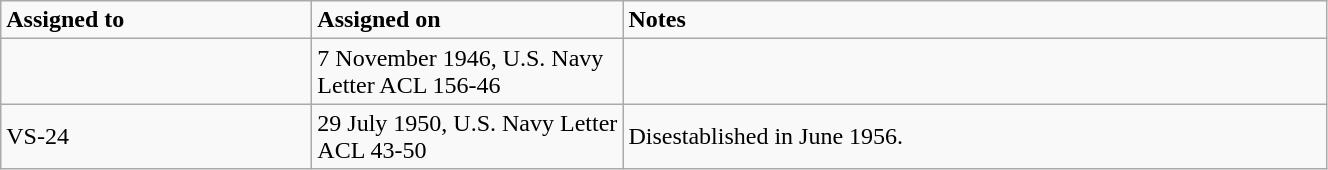<table class="wikitable" style="width: 70%;">
<tr>
<td style="width: 200px;"><strong>Assigned to</strong></td>
<td style="width: 200px;"><strong>Assigned on</strong></td>
<td><strong>Notes</strong></td>
</tr>
<tr>
<td></td>
<td>7 November 1946, U.S. Navy Letter ACL 156-46</td>
<td></td>
</tr>
<tr>
<td>VS-24</td>
<td>29 July 1950, U.S. Navy Letter ACL 43-50</td>
<td>Disestablished in June 1956.</td>
</tr>
</table>
